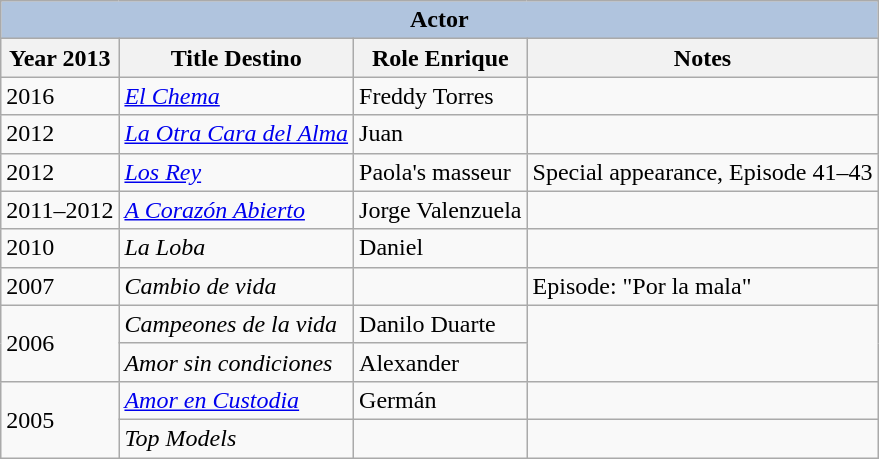<table class="wikitable">
<tr>
<th colspan="4" style="background:#B0C4DE;">Actor</th>
</tr>
<tr>
<th>Year 2013</th>
<th>Title Destino</th>
<th>Role Enrique</th>
<th>Notes</th>
</tr>
<tr>
<td>2016</td>
<td><em><a href='#'>El Chema</a></em></td>
<td>Freddy Torres</td>
<td></td>
</tr>
<tr>
<td>2012</td>
<td><em><a href='#'>La Otra Cara del Alma</a></em></td>
<td>Juan</td>
<td></td>
</tr>
<tr>
<td>2012</td>
<td><em><a href='#'>Los Rey</a></em></td>
<td>Paola's masseur</td>
<td>Special appearance, Episode 41–43</td>
</tr>
<tr>
<td>2011–2012</td>
<td><em><a href='#'>A Corazón Abierto</a></em></td>
<td>Jorge Valenzuela</td>
<td></td>
</tr>
<tr>
<td>2010</td>
<td><em>La Loba </em></td>
<td>Daniel</td>
<td></td>
</tr>
<tr>
<td>2007</td>
<td><em>Cambio de vida</em></td>
<td></td>
<td>Episode: "Por la mala"</td>
</tr>
<tr>
<td rowspan="2">2006</td>
<td><em>Campeones de la vida</em></td>
<td>Danilo Duarte</td>
</tr>
<tr>
<td><em>Amor sin condiciones</em></td>
<td>Alexander</td>
</tr>
<tr>
<td rowspan="2">2005</td>
<td><em><a href='#'>Amor en Custodia</a></em></td>
<td>Germán</td>
<td></td>
</tr>
<tr>
<td><em>Top Models</em></td>
<td></td>
<td></td>
</tr>
</table>
